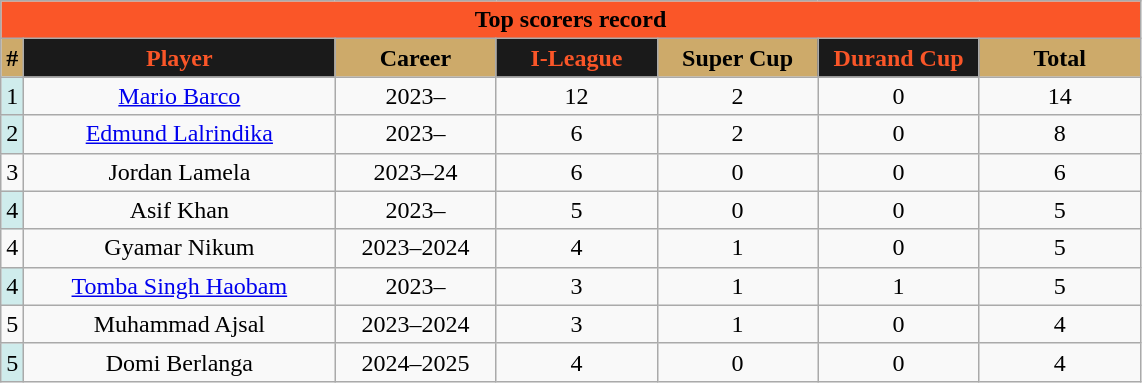<table class="wikitable" style="text-align: center;">
<tr>
<th colspan="7" style="background-color:#FA5628; color:#000000;">Top scorers record</th>
</tr>
<tr>
<th style="background-color:#CDAA6A; color:#000000;">#</th>
<th style="background-color:#1A1A1A; color:#FA5628; width: 200px;">Player</th>
<th style="background-color:#CDAA6A; color:#000000; width: 100px;">Career</th>
<th style="background-color:#1A1A1A; color:#FA5628; width: 100px;">I-League</th>
<th style="background-color:#CDAA6A; color:#000000; width: 100px;">Super Cup</th>
<th style="background-color:#1A1A1A; color:#FA5628; width: 100px;">Durand Cup</th>
<th style="background-color:#CDAA6A; color:#000000; width: 100px;">Total</th>
</tr>
<tr>
<td style="background-color:#CFECEC;">1</td>
<td><a href='#'>Mario Barco</a></td>
<td>2023–</td>
<td>12</td>
<td>2</td>
<td>0</td>
<td>14</td>
</tr>
<tr>
<td style="background-color:#CFECEC;">2</td>
<td><a href='#'>Edmund Lalrindika</a></td>
<td>2023–</td>
<td>6</td>
<td>2</td>
<td>0</td>
<td>8</td>
</tr>
<tr>
<td>3</td>
<td>Jordan Lamela</td>
<td>2023–24</td>
<td>6</td>
<td>0</td>
<td>0</td>
<td>6</td>
</tr>
<tr>
<td style="background-color:#CFECEC;">4</td>
<td>Asif Khan</td>
<td>2023–</td>
<td>5</td>
<td>0</td>
<td>0</td>
<td>5</td>
</tr>
<tr>
<td>4</td>
<td>Gyamar Nikum</td>
<td>2023–2024</td>
<td>4</td>
<td>1</td>
<td>0</td>
<td>5</td>
</tr>
<tr>
<td style="background-color:#CFECEC;">4</td>
<td><a href='#'>Tomba Singh Haobam</a></td>
<td>2023–</td>
<td>3</td>
<td>1</td>
<td>1</td>
<td>5</td>
</tr>
<tr>
<td>5</td>
<td>Muhammad Ajsal</td>
<td>2023–2024</td>
<td>3</td>
<td>1</td>
<td>0</td>
<td>4</td>
</tr>
<tr>
<td style="background-color:#CFECEC;">5</td>
<td>Domi Berlanga</td>
<td>2024–2025</td>
<td>4</td>
<td>0</td>
<td>0</td>
<td>4</td>
</tr>
</table>
